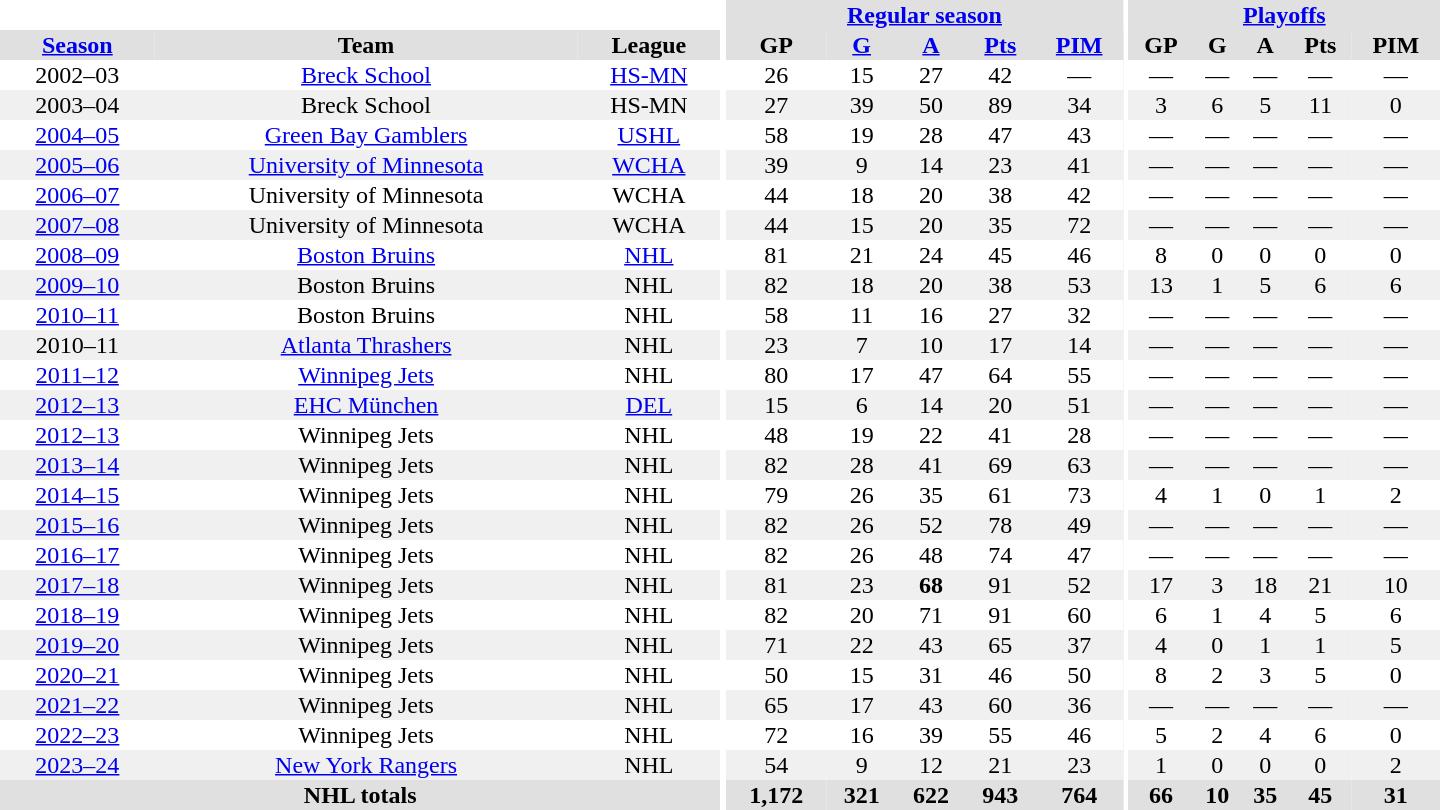<table border="0" cellpadding="1" cellspacing="0" style="text-align:center; width:60em;">
<tr style="background:#e0e0e0;">
<th colspan="3" style="background:#ffffff;"></th>
<th rowspan="99" style="background:#ffffff;"></th>
<th colspan="5"><a href='#'>Regular season</a></th>
<th rowspan="99" style="background:#ffffff;"></th>
<th colspan="5"><a href='#'>Playoffs</a></th>
</tr>
<tr style="background:#e0e0e0;">
<th><a href='#'>Season</a></th>
<th>Team</th>
<th>League</th>
<th>GP</th>
<th><a href='#'>G</a></th>
<th><a href='#'>A</a></th>
<th><a href='#'>Pts</a></th>
<th><a href='#'>PIM</a></th>
<th>GP</th>
<th>G</th>
<th>A</th>
<th>Pts</th>
<th>PIM</th>
</tr>
<tr>
<td>2002–03</td>
<td><a href='#'>Breck School</a></td>
<td><a href='#'>HS-MN</a></td>
<td>26</td>
<td>15</td>
<td>27</td>
<td>42</td>
<td>—</td>
<td>—</td>
<td>—</td>
<td>—</td>
<td>—</td>
<td>—</td>
</tr>
<tr style="background:#f0f0f0;">
<td>2003–04</td>
<td>Breck School</td>
<td>HS-MN</td>
<td>27</td>
<td>39</td>
<td>50</td>
<td>89</td>
<td>34</td>
<td>3</td>
<td>6</td>
<td>5</td>
<td>11</td>
<td>0</td>
</tr>
<tr>
<td><a href='#'>2004–05</a></td>
<td><a href='#'>Green Bay Gamblers</a></td>
<td><a href='#'>USHL</a></td>
<td>58</td>
<td>19</td>
<td>28</td>
<td>47</td>
<td>43</td>
<td>—</td>
<td>—</td>
<td>—</td>
<td>—</td>
<td>—</td>
</tr>
<tr style="background:#f0f0f0;">
<td><a href='#'>2005–06</a></td>
<td><a href='#'>University of Minnesota</a></td>
<td><a href='#'>WCHA</a></td>
<td>39</td>
<td>9</td>
<td>14</td>
<td>23</td>
<td>41</td>
<td>—</td>
<td>—</td>
<td>—</td>
<td>—</td>
<td>—</td>
</tr>
<tr>
<td><a href='#'>2006–07</a></td>
<td>University of Minnesota</td>
<td>WCHA</td>
<td>44</td>
<td>18</td>
<td>20</td>
<td>38</td>
<td>42</td>
<td>—</td>
<td>—</td>
<td>—</td>
<td>—</td>
<td>—</td>
</tr>
<tr style="background:#f0f0f0;">
<td><a href='#'>2007–08</a></td>
<td>University of Minnesota</td>
<td>WCHA</td>
<td>44</td>
<td>15</td>
<td>20</td>
<td>35</td>
<td>72</td>
<td>—</td>
<td>—</td>
<td>—</td>
<td>—</td>
<td>—</td>
</tr>
<tr>
<td><a href='#'>2008–09</a></td>
<td><a href='#'>Boston Bruins</a></td>
<td><a href='#'>NHL</a></td>
<td>81</td>
<td>21</td>
<td>24</td>
<td>45</td>
<td>46</td>
<td>8</td>
<td>0</td>
<td>0</td>
<td>0</td>
<td>0</td>
</tr>
<tr style="background:#f0f0f0;">
<td><a href='#'>2009–10</a></td>
<td>Boston Bruins</td>
<td>NHL</td>
<td>82</td>
<td>18</td>
<td>20</td>
<td>38</td>
<td>53</td>
<td>13</td>
<td>1</td>
<td>5</td>
<td>6</td>
<td>6</td>
</tr>
<tr>
<td><a href='#'>2010–11</a></td>
<td>Boston Bruins</td>
<td>NHL</td>
<td>58</td>
<td>11</td>
<td>16</td>
<td>27</td>
<td>32</td>
<td>—</td>
<td>—</td>
<td>—</td>
<td>—</td>
<td>—</td>
</tr>
<tr style="background:#f0f0f0;">
<td>2010–11</td>
<td><a href='#'>Atlanta Thrashers</a></td>
<td>NHL</td>
<td>23</td>
<td>7</td>
<td>10</td>
<td>17</td>
<td>14</td>
<td>—</td>
<td>—</td>
<td>—</td>
<td>—</td>
<td>—</td>
</tr>
<tr>
<td><a href='#'>2011–12</a></td>
<td><a href='#'>Winnipeg Jets</a></td>
<td>NHL</td>
<td>80</td>
<td>17</td>
<td>47</td>
<td>64</td>
<td>55</td>
<td>—</td>
<td>—</td>
<td>—</td>
<td>—</td>
<td>—</td>
</tr>
<tr style="background:#f0f0f0;">
<td><a href='#'>2012–13</a></td>
<td><a href='#'>EHC München</a></td>
<td><a href='#'>DEL</a></td>
<td>15</td>
<td>6</td>
<td>14</td>
<td>20</td>
<td>51</td>
<td>—</td>
<td>—</td>
<td>—</td>
<td>—</td>
<td>—</td>
</tr>
<tr>
<td><a href='#'>2012–13</a></td>
<td>Winnipeg Jets</td>
<td>NHL</td>
<td>48</td>
<td>19</td>
<td>22</td>
<td>41</td>
<td>28</td>
<td>—</td>
<td>—</td>
<td>—</td>
<td>—</td>
<td>—</td>
</tr>
<tr style="background:#f0f0f0;">
<td><a href='#'>2013–14</a></td>
<td>Winnipeg Jets</td>
<td>NHL</td>
<td>82</td>
<td>28</td>
<td>41</td>
<td>69</td>
<td>63</td>
<td>—</td>
<td>—</td>
<td>—</td>
<td>—</td>
<td>—</td>
</tr>
<tr>
<td><a href='#'>2014–15</a></td>
<td>Winnipeg Jets</td>
<td>NHL</td>
<td>79</td>
<td>26</td>
<td>35</td>
<td>61</td>
<td>73</td>
<td>4</td>
<td>1</td>
<td>0</td>
<td>1</td>
<td>2</td>
</tr>
<tr style="background:#f0f0f0;">
<td><a href='#'>2015–16</a></td>
<td>Winnipeg Jets</td>
<td>NHL</td>
<td>82</td>
<td>26</td>
<td>52</td>
<td>78</td>
<td>49</td>
<td>—</td>
<td>—</td>
<td>—</td>
<td>—</td>
<td>—</td>
</tr>
<tr>
<td><a href='#'>2016–17</a></td>
<td>Winnipeg Jets</td>
<td>NHL</td>
<td>82</td>
<td>26</td>
<td>48</td>
<td>74</td>
<td>47</td>
<td>—</td>
<td>—</td>
<td>—</td>
<td>—</td>
<td>—</td>
</tr>
<tr style="background:#f0f0f0;">
<td><a href='#'>2017–18</a></td>
<td>Winnipeg Jets</td>
<td>NHL</td>
<td>81</td>
<td>23</td>
<td><strong>68</strong></td>
<td>91</td>
<td>52</td>
<td>17</td>
<td>3</td>
<td>18</td>
<td>21</td>
<td>10</td>
</tr>
<tr>
<td><a href='#'>2018–19</a></td>
<td>Winnipeg Jets</td>
<td>NHL</td>
<td>82</td>
<td>20</td>
<td>71</td>
<td>91</td>
<td>60</td>
<td>6</td>
<td>1</td>
<td>4</td>
<td>5</td>
<td>6</td>
</tr>
<tr style="background:#f0f0f0;">
<td><a href='#'>2019–20</a></td>
<td>Winnipeg Jets</td>
<td>NHL</td>
<td>71</td>
<td>22</td>
<td>43</td>
<td>65</td>
<td>37</td>
<td>4</td>
<td>0</td>
<td>1</td>
<td>1</td>
<td>5</td>
</tr>
<tr>
<td><a href='#'>2020–21</a></td>
<td>Winnipeg Jets</td>
<td>NHL</td>
<td>50</td>
<td>15</td>
<td>31</td>
<td>46</td>
<td>50</td>
<td>8</td>
<td>2</td>
<td>3</td>
<td>5</td>
<td>0</td>
</tr>
<tr style="background:#f0f0f0;">
<td><a href='#'>2021–22</a></td>
<td>Winnipeg Jets</td>
<td>NHL</td>
<td>65</td>
<td>17</td>
<td>43</td>
<td>60</td>
<td>36</td>
<td>—</td>
<td>—</td>
<td>—</td>
<td>—</td>
<td>—</td>
</tr>
<tr>
<td><a href='#'>2022–23</a></td>
<td>Winnipeg Jets</td>
<td>NHL</td>
<td>72</td>
<td>16</td>
<td>39</td>
<td>55</td>
<td>46</td>
<td>5</td>
<td>2</td>
<td>4</td>
<td>6</td>
<td>0</td>
</tr>
<tr style="background:#f0f0f0;">
<td><a href='#'>2023–24</a></td>
<td><a href='#'>New York Rangers</a></td>
<td>NHL</td>
<td>54</td>
<td>9</td>
<td>12</td>
<td>21</td>
<td>23</td>
<td>1</td>
<td>0</td>
<td>0</td>
<td>0</td>
<td>2</td>
</tr>
<tr style="background:#e0e0e0;">
<th colspan="3">NHL totals</th>
<th>1,172</th>
<th>321</th>
<th>622</th>
<th>943</th>
<th>764</th>
<th>66</th>
<th>10</th>
<th>35</th>
<th>45</th>
<th>31</th>
</tr>
</table>
